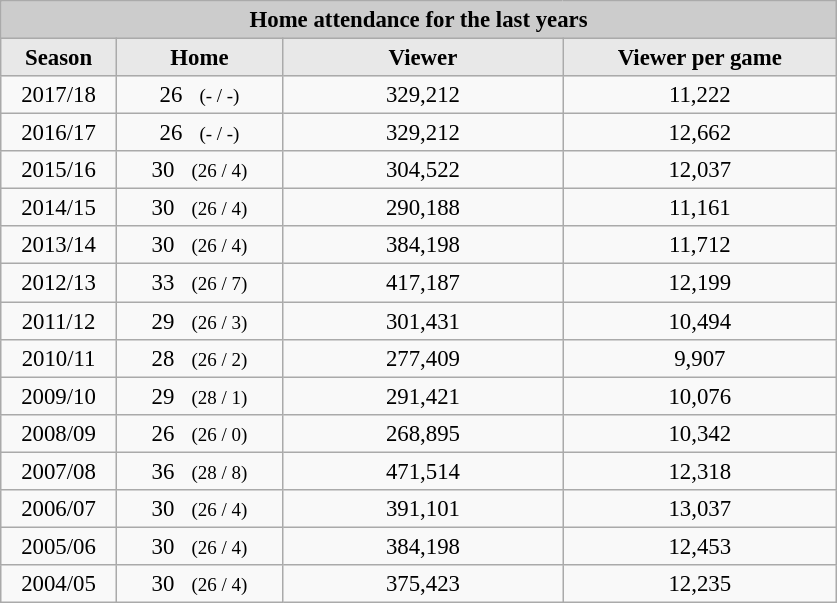<table class="wikitable" style="border: gray solid 1px; border-collapse: collapse; font-size: 95%;">
<tr align="center" style="background:#ccc;">
<td colspan="8" width="550"><strong>Home attendance for the last years</strong></td>
</tr>
<tr align="center" style="background:#E8E8E8; font-weight:bold;">
<td width="70">Season</td>
<td>Home</td>
<td width="180">Viewer</td>
<td>Viewer per game</td>
</tr>
<tr align="center">
<td>2017/18</td>
<td>26   <small>(- / -)</small></td>
<td>329,212</td>
<td>11,222</td>
</tr>
<tr align="center">
<td>2016/17</td>
<td>26   <small>(- / -)</small></td>
<td>329,212</td>
<td>12,662</td>
</tr>
<tr align="center">
<td>2015/16</td>
<td>30   <small>(26 / 4)</small></td>
<td>304,522</td>
<td>12,037</td>
</tr>
<tr align="center">
<td>2014/15</td>
<td>30   <small>(26 / 4)</small></td>
<td>290,188</td>
<td>11,161</td>
</tr>
<tr align="center">
<td>2013/14</td>
<td>30   <small>(26 / 4)</small></td>
<td>384,198</td>
<td>11,712</td>
</tr>
<tr align="center">
<td>2012/13</td>
<td>33   <small>(26 / 7)</small></td>
<td>417,187</td>
<td>12,199</td>
</tr>
<tr align="center">
<td>2011/12</td>
<td>29   <small>(26 / 3)</small></td>
<td>301,431</td>
<td>10,494</td>
</tr>
<tr align="center">
<td>2010/11</td>
<td>28   <small>(26 / 2)</small></td>
<td>277,409</td>
<td>9,907</td>
</tr>
<tr align="center">
<td>2009/10</td>
<td>29   <small>(28 / 1)</small></td>
<td>291,421</td>
<td>10,076</td>
</tr>
<tr align="center">
<td>2008/09</td>
<td>26   <small>(26 / 0)</small></td>
<td>268,895</td>
<td>10,342</td>
</tr>
<tr align="center">
<td>2007/08</td>
<td>36   <small>(28 / 8)</small></td>
<td>471,514</td>
<td>12,318</td>
</tr>
<tr align="center">
<td>2006/07</td>
<td>30   <small>(26 / 4)</small></td>
<td>391,101</td>
<td>13,037</td>
</tr>
<tr align="center">
<td>2005/06</td>
<td>30   <small>(26 / 4)</small></td>
<td>384,198</td>
<td>12,453</td>
</tr>
<tr align="center">
<td>2004/05</td>
<td>30   <small>(26 / 4)</small></td>
<td>375,423</td>
<td>12,235</td>
</tr>
</table>
